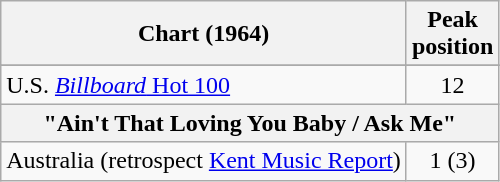<table class="wikitable sortable" border="1">
<tr>
<th>Chart (1964)</th>
<th>Peak<br>position</th>
</tr>
<tr>
</tr>
<tr>
<td>U.S. <a href='#'><em>Billboard</em> Hot 100</a></td>
<td style="text-align:center;">12</td>
</tr>
<tr>
<th colspan="2">"Ain't That Loving You Baby / Ask Me"</th>
</tr>
<tr>
<td>Australia (retrospect <a href='#'>Kent Music Report</a>)</td>
<td style="text-align:center;">1 (3)</td>
</tr>
</table>
